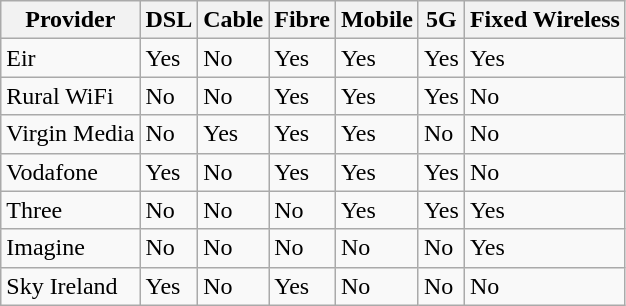<table class="wikitable">
<tr>
<th>Provider</th>
<th>DSL</th>
<th>Cable</th>
<th>Fibre</th>
<th>Mobile</th>
<th>5G</th>
<th>Fixed Wireless</th>
</tr>
<tr>
<td>Eir</td>
<td>Yes</td>
<td>No</td>
<td>Yes</td>
<td>Yes</td>
<td>Yes</td>
<td>Yes</td>
</tr>
<tr>
<td>Rural WiFi</td>
<td>No</td>
<td>No</td>
<td>Yes</td>
<td>Yes</td>
<td>Yes</td>
<td>No</td>
</tr>
<tr>
<td>Virgin Media</td>
<td>No</td>
<td>Yes</td>
<td>Yes</td>
<td>Yes</td>
<td>No</td>
<td>No</td>
</tr>
<tr>
<td>Vodafone</td>
<td>Yes</td>
<td>No</td>
<td>Yes</td>
<td>Yes</td>
<td>Yes</td>
<td>No</td>
</tr>
<tr>
<td>Three</td>
<td>No</td>
<td>No</td>
<td>No</td>
<td>Yes</td>
<td>Yes</td>
<td>Yes</td>
</tr>
<tr>
<td>Imagine</td>
<td>No</td>
<td>No</td>
<td>No</td>
<td>No</td>
<td>No</td>
<td>Yes</td>
</tr>
<tr>
<td>Sky Ireland</td>
<td>Yes</td>
<td>No</td>
<td>Yes</td>
<td>No</td>
<td>No</td>
<td>No</td>
</tr>
</table>
